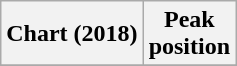<table class="wikitable plainrowheaders" style="text-align:center">
<tr>
<th scope="col">Chart (2018)</th>
<th scope="col">Peak<br> position</th>
</tr>
<tr>
</tr>
</table>
